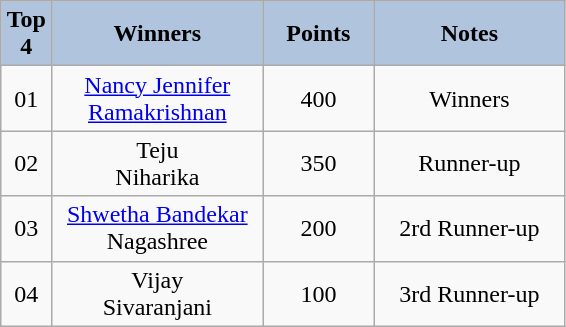<table class="wikitable" style="text-align:center;">
<tr>
<th style="width:20pt; background:LightSteelBlue;">Top 4</th>
<th style="width:100pt; background:LightSteelBlue;">Winners</th>
<th style="width:50pt; background:LightSteelBlue;">Points</th>
<th style="width:90pt; background:LightSteelBlue;">Notes</th>
</tr>
<tr>
<td>01</td>
<td><a href='#'>Nancy Jennifer</a> <br> <a href='#'>Ramakrishnan</a></td>
<td>400</td>
<td>Winners</td>
</tr>
<tr>
<td>02</td>
<td>Teju <br> Niharika</td>
<td>350</td>
<td>Runner-up</td>
</tr>
<tr>
<td>03</td>
<td><a href='#'>Shwetha Bandekar</a> <br> Nagashree</td>
<td>200</td>
<td>2rd Runner-up</td>
</tr>
<tr>
<td>04</td>
<td>Vijay <br>  Sivaranjani</td>
<td>100</td>
<td>3rd Runner-up</td>
</tr>
</table>
